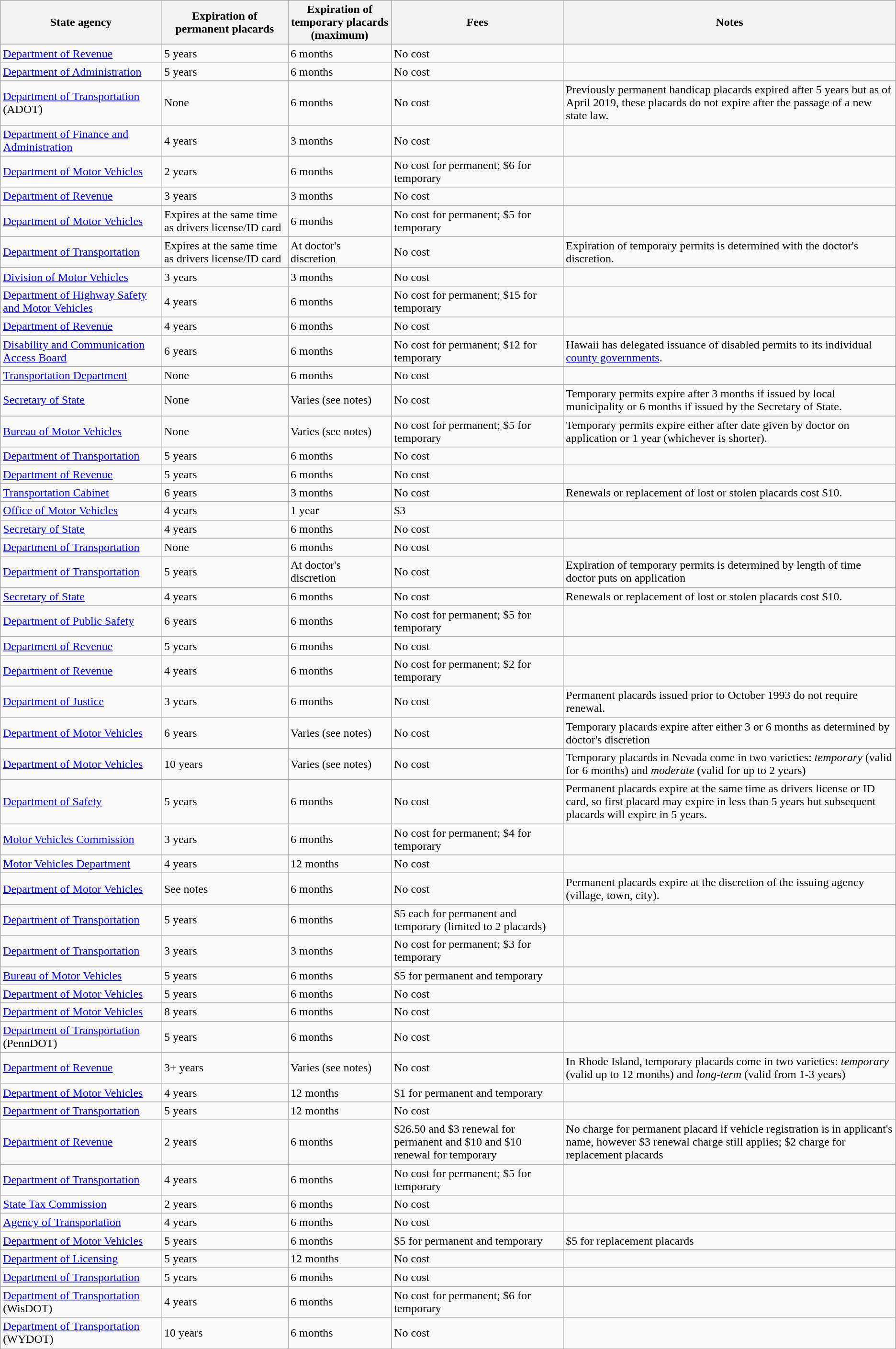<table class="sortable wikitable">
<tr>
<th width="18%">State agency</th>
<th>Expiration of permanent placards</th>
<th>Expiration of temporary placards<br>(maximum)</th>
<th>Fees</th>
<th>Notes</th>
</tr>
<tr>
<td> <a href='#'>Department of Revenue</a></td>
<td>5 years</td>
<td>6 months</td>
<td>No cost</td>
<td></td>
</tr>
<tr>
<td> <a href='#'>Department of Administration</a></td>
<td>5 years</td>
<td>6 months</td>
<td>No cost</td>
<td></td>
</tr>
<tr>
<td> <a href='#'>Department of Transportation</a> (ADOT)</td>
<td>None</td>
<td>6 months</td>
<td>No cost</td>
<td>Previously permanent handicap placards expired after 5 years but as of April 2019, these placards do not expire after the passage of a new state law.</td>
</tr>
<tr>
<td> <a href='#'>Department of Finance and Administration</a></td>
<td>4 years</td>
<td>3 months</td>
<td>No cost</td>
<td></td>
</tr>
<tr>
<td> <a href='#'>Department of Motor Vehicles</a></td>
<td>2 years</td>
<td>6 months</td>
<td>No cost for permanent; $6 for temporary</td>
<td></td>
</tr>
<tr>
<td> <a href='#'>Department of Revenue</a></td>
<td>3 years</td>
<td>3 months</td>
<td>No cost</td>
<td></td>
</tr>
<tr>
<td> <a href='#'>Department of Motor Vehicles</a></td>
<td>Expires at the same time as drivers license/ID card</td>
<td>6 months</td>
<td>No cost for permanent; $5 for temporary</td>
<td></td>
</tr>
<tr>
<td> <a href='#'>Department of Transportation</a></td>
<td>Expires at the same time as drivers license/ID card</td>
<td>At doctor's discretion</td>
<td>No cost</td>
<td>Expiration of temporary permits is determined with the doctor's discretion.</td>
</tr>
<tr>
<td> <a href='#'>Division of Motor Vehicles</a></td>
<td>3 years</td>
<td>3 months</td>
<td>No cost</td>
<td></td>
</tr>
<tr>
<td> <a href='#'>Department of Highway Safety and Motor Vehicles</a></td>
<td>4 years</td>
<td>6 months</td>
<td>No cost for permanent; $15 for temporary</td>
<td></td>
</tr>
<tr>
<td> <a href='#'>Department of Revenue</a></td>
<td>4 years</td>
<td>6 months</td>
<td>No cost</td>
<td></td>
</tr>
<tr>
<td> <a href='#'>Disability and Communication Access Board</a></td>
<td>6 years</td>
<td>6 months</td>
<td>No cost for permanent; $12 for temporary</td>
<td>Hawaii has delegated issuance of disabled permits to its individual <a href='#'>county governments</a>.</td>
</tr>
<tr>
<td> <a href='#'>Transportation Department</a></td>
<td>None</td>
<td>6 months</td>
<td>No cost</td>
<td></td>
</tr>
<tr>
<td> <a href='#'>Secretary of State</a></td>
<td>None</td>
<td>Varies (see notes)</td>
<td>No cost</td>
<td>Temporary permits expire after 3 months if issued by local municipality or 6 months if issued by the Secretary of State.</td>
</tr>
<tr>
<td> <a href='#'>Bureau of Motor Vehicles</a></td>
<td>None</td>
<td>Varies (see notes)</td>
<td>No cost for permanent; $5 for temporary</td>
<td>Temporary permits expire either after date given by doctor on application or 1 year (whichever is shorter).</td>
</tr>
<tr>
<td> <a href='#'>Department of Transportation</a></td>
<td>5 years</td>
<td>6 months</td>
<td>No cost</td>
<td></td>
</tr>
<tr>
<td> <a href='#'>Department of Revenue</a></td>
<td>5 years</td>
<td>6 months</td>
<td>No cost</td>
<td></td>
</tr>
<tr>
<td> <a href='#'>Transportation Cabinet</a></td>
<td>6 years</td>
<td>3 months</td>
<td>No cost</td>
<td>Renewals or replacement of lost or stolen placards cost $10.</td>
</tr>
<tr>
<td> <a href='#'>Office of Motor Vehicles</a></td>
<td>4 years</td>
<td>1 year</td>
<td>$3</td>
<td></td>
</tr>
<tr>
<td> <a href='#'>Secretary of State</a></td>
<td>4 years</td>
<td>6 months</td>
<td>No cost</td>
<td></td>
</tr>
<tr>
<td> <a href='#'>Department of Transportation</a></td>
<td>None</td>
<td>6 months</td>
<td>No cost</td>
<td></td>
</tr>
<tr>
<td> <a href='#'>Department of Transportation</a></td>
<td>5 years</td>
<td>At doctor's discretion</td>
<td>No cost</td>
<td>Expiration of temporary permits is determined by length of time doctor puts on application</td>
</tr>
<tr>
<td> <a href='#'>Secretary of State</a></td>
<td>4 years</td>
<td>6 months</td>
<td>No cost</td>
<td>Renewals or replacement of lost or stolen placards cost $10.</td>
</tr>
<tr>
<td> <a href='#'>Department of Public Safety</a></td>
<td>6 years</td>
<td>6 months</td>
<td>No cost for permanent; $5 for temporary</td>
<td></td>
</tr>
<tr>
<td> <a href='#'>Department of Revenue</a></td>
<td>5 years</td>
<td>6 months</td>
<td>No cost</td>
<td></td>
</tr>
<tr>
<td> <a href='#'>Department of Revenue</a></td>
<td>4 years</td>
<td>6 months</td>
<td>No cost for permanent; $2 for temporary</td>
<td></td>
</tr>
<tr>
<td> <a href='#'>Department of Justice</a></td>
<td>3 years</td>
<td>6 months</td>
<td>No cost</td>
<td>Permanent placards issued prior to October 1993 do not require renewal.</td>
</tr>
<tr>
<td> <a href='#'>Department of Motor Vehicles</a></td>
<td>6 years</td>
<td>Varies (see notes)</td>
<td>No cost</td>
<td>Temporary placards expire after either 3 or 6 months as determined by doctor's discretion</td>
</tr>
<tr>
<td> <a href='#'>Department of Motor Vehicles</a></td>
<td>10 years</td>
<td>Varies (see notes)</td>
<td>No cost</td>
<td>Temporary placards in Nevada come in two varieties: <em>temporary</em> (valid for 6 months) and <em>moderate</em> (valid for up to 2 years)</td>
</tr>
<tr>
<td> <a href='#'>Department of Safety</a></td>
<td>5 years</td>
<td>6 months</td>
<td>No cost</td>
<td>Permanent placards expire at the same time as drivers license or ID card, so first placard may expire in less than 5 years but subsequent placards will expire in 5 years.</td>
</tr>
<tr>
<td> <a href='#'>Motor Vehicles Commission</a></td>
<td>3 years</td>
<td>6 months</td>
<td>No cost for permanent; $4 for temporary</td>
<td></td>
</tr>
<tr>
<td> <a href='#'>Motor Vehicles Department</a></td>
<td>4 years</td>
<td>12 months</td>
<td>No cost</td>
<td></td>
</tr>
<tr>
<td> <a href='#'>Department of Motor Vehicles</a></td>
<td>See notes</td>
<td>6 months</td>
<td>No cost</td>
<td>Permanent placards expire at the discretion of the issuing agency (village, town, city).</td>
</tr>
<tr>
<td> <a href='#'>Department of Transportation</a></td>
<td>5 years</td>
<td>6 months</td>
<td>$5 each for permanent and temporary (limited to 2 placards)</td>
<td></td>
</tr>
<tr>
<td> <a href='#'>Department of Transportation</a></td>
<td>3 years</td>
<td>3 months</td>
<td>No cost for permanent; $3 for temporary</td>
<td></td>
</tr>
<tr>
<td> <a href='#'>Bureau of Motor Vehicles</a></td>
<td>5 years</td>
<td>6 months</td>
<td>$5 for permanent and temporary</td>
<td></td>
</tr>
<tr>
<td> <a href='#'>Department of Motor Vehicles</a></td>
<td>5 years</td>
<td>6 months</td>
<td>No cost</td>
<td></td>
</tr>
<tr>
<td> <a href='#'>Department of Motor Vehicles</a></td>
<td>8 years</td>
<td>6 months</td>
<td>No cost</td>
<td></td>
</tr>
<tr>
<td> <a href='#'>Department of Transportation</a> (PennDOT)</td>
<td>5 years</td>
<td>6 months</td>
<td>No cost</td>
<td></td>
</tr>
<tr>
<td> <a href='#'>Department of Revenue</a></td>
<td>3+ years</td>
<td>Varies (see notes)</td>
<td>No cost</td>
<td>In Rhode Island, temporary placards come in two varieties: <em>temporary</em> (valid up to 12 months) and <em>long-term</em> (valid from 1-3 years)</td>
</tr>
<tr>
<td> <a href='#'>Department of Motor Vehicles</a></td>
<td>4 years</td>
<td>12 months</td>
<td>$1 for permanent and temporary</td>
<td></td>
</tr>
<tr>
<td> <a href='#'>Department of Transportation</a></td>
<td>5 years</td>
<td>12 months</td>
<td>No cost</td>
<td></td>
</tr>
<tr>
<td> <a href='#'>Department of Revenue</a></td>
<td>2 years</td>
<td>6 months</td>
<td>$26.50 and $3 renewal for permanent and $10 and $10 renewal for temporary</td>
<td>No charge for permanent placard if vehicle registration is in applicant's name, however $3 renewal charge still applies; $2 charge for replacement placards</td>
</tr>
<tr>
<td> <a href='#'>Department of Transportation</a></td>
<td>4 years</td>
<td>6 months</td>
<td>No cost for permanent; $5 for temporary</td>
<td></td>
</tr>
<tr>
<td> <a href='#'>State Tax Commission</a></td>
<td>2 years</td>
<td>6 months</td>
<td>No cost</td>
<td></td>
</tr>
<tr>
<td> <a href='#'>Agency of Transportation</a></td>
<td>4 years</td>
<td>6 months</td>
<td>No cost</td>
<td></td>
</tr>
<tr>
<td> <a href='#'>Department of Motor Vehicles</a></td>
<td>5 years</td>
<td>6 months</td>
<td>$5 for permanent and temporary</td>
<td>$5 for replacement placards</td>
</tr>
<tr>
<td> <a href='#'>Department of Licensing</a></td>
<td>5 years</td>
<td>12 months</td>
<td>No cost</td>
<td></td>
</tr>
<tr>
<td> <a href='#'>Department of Transportation</a></td>
<td>5 years</td>
<td>6 months</td>
<td>No cost</td>
<td></td>
</tr>
<tr>
<td> <a href='#'>Department of Transportation</a> (WisDOT)</td>
<td>4 years</td>
<td>6 months</td>
<td>No cost for permanent; $6 for temporary</td>
<td></td>
</tr>
<tr>
<td> <a href='#'>Department of Transportation</a> (WYDOT)</td>
<td>10 years</td>
<td>6 months</td>
<td>No cost</td>
<td></td>
</tr>
<tr>
</tr>
</table>
